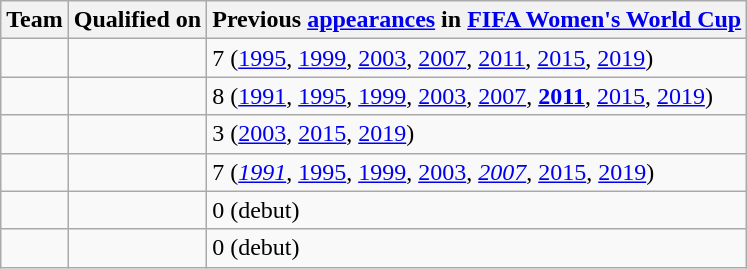<table class="wikitable sortable">
<tr>
<th>Team</th>
<th>Qualified on</th>
<th data-sort-type="number">Previous <a href='#'>appearances</a> in <a href='#'>FIFA Women's World Cup</a></th>
</tr>
<tr>
<td></td>
<td></td>
<td>7 (<a href='#'>1995</a>, <a href='#'>1999</a>, <a href='#'>2003</a>, <a href='#'>2007</a>, <a href='#'>2011</a>, <a href='#'>2015</a>, <a href='#'>2019</a>)</td>
</tr>
<tr>
<td></td>
<td></td>
<td>8 (<a href='#'>1991</a>, <a href='#'>1995</a>, <a href='#'>1999</a>, <a href='#'>2003</a>, <a href='#'>2007</a>, <strong><a href='#'>2011</a></strong>, <a href='#'>2015</a>, <a href='#'>2019</a>)</td>
</tr>
<tr>
<td></td>
<td></td>
<td>3 (<a href='#'>2003</a>, <a href='#'>2015</a>, <a href='#'>2019</a>)</td>
</tr>
<tr>
<td></td>
<td></td>
<td>7 (<em><a href='#'>1991</a></em>, <a href='#'>1995</a>, <a href='#'>1999</a>, <a href='#'>2003</a>, <em><a href='#'>2007</a></em>, <a href='#'>2015</a>, <a href='#'>2019</a>)</td>
</tr>
<tr>
<td></td>
<td></td>
<td>0 (debut)</td>
</tr>
<tr>
<td></td>
<td></td>
<td>0 (debut)</td>
</tr>
</table>
